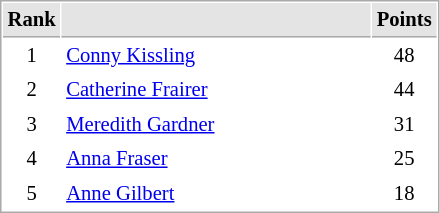<table cellspacing="1" cellpadding="3" style="border:1px solid #AAAAAA;font-size:86%">
<tr bgcolor="#E4E4E4">
<th style="border-bottom:1px solid #AAAAAA" width=10>Rank</th>
<th style="border-bottom:1px solid #AAAAAA" width=200></th>
<th style="border-bottom:1px solid #AAAAAA" width=20>Points</th>
</tr>
<tr>
<td align="center">1</td>
<td> <a href='#'>Conny Kissling</a></td>
<td align=center>48</td>
</tr>
<tr>
<td align="center">2</td>
<td> <a href='#'>Catherine Frairer</a></td>
<td align=center>44</td>
</tr>
<tr>
<td align="center">3</td>
<td> <a href='#'>Meredith Gardner</a></td>
<td align=center>31</td>
</tr>
<tr>
<td align="center">4</td>
<td> <a href='#'>Anna Fraser</a></td>
<td align=center>25</td>
</tr>
<tr>
<td align="center">5</td>
<td> <a href='#'>Anne Gilbert</a></td>
<td align=center>18</td>
</tr>
</table>
